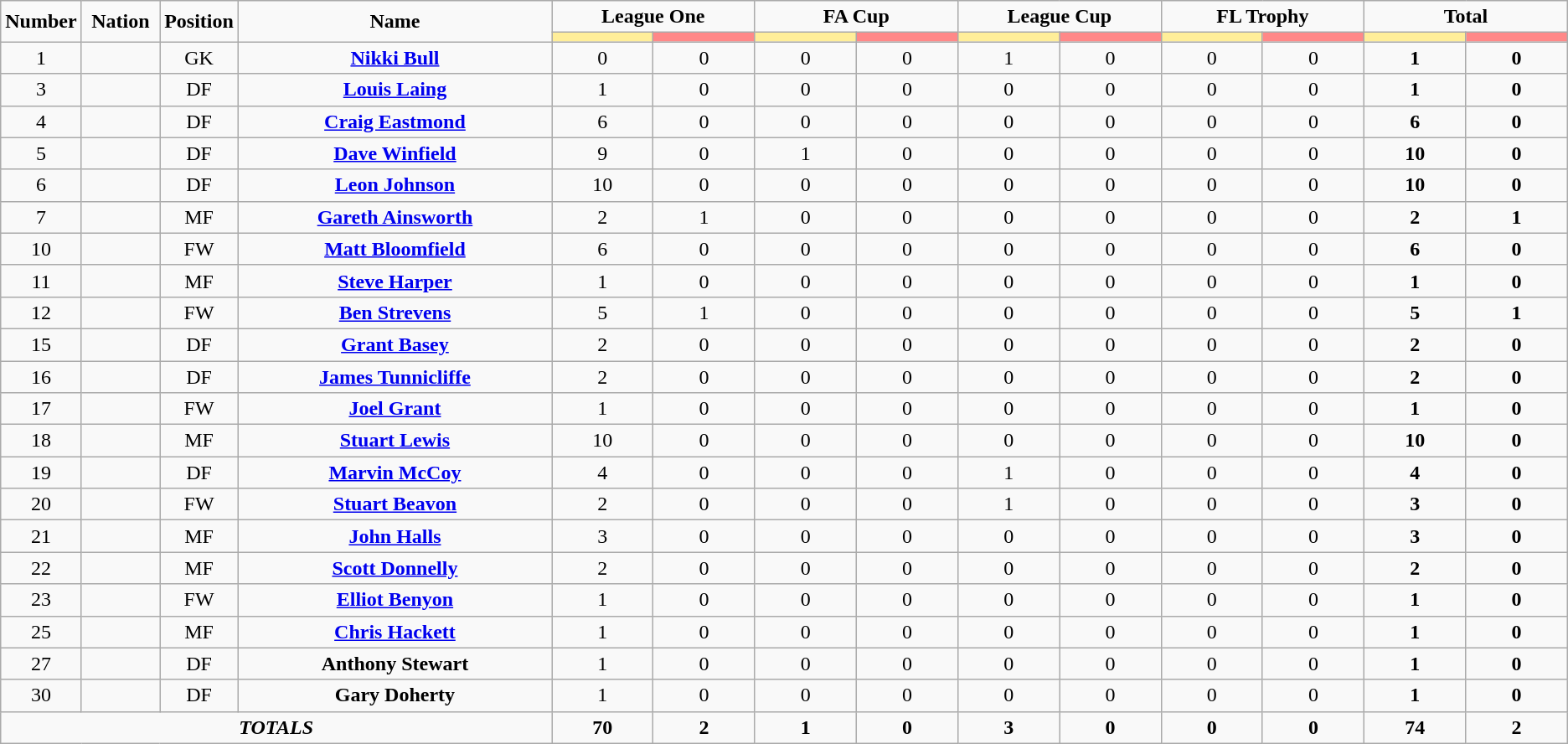<table class="wikitable" style="text-align:center;">
<tr style="text-align:center;">
<td rowspan="2"  style="width:5%; "><strong>Number</strong></td>
<td rowspan="2"  style="width:5%; "><strong>Nation</strong></td>
<td rowspan="2"  style="width:5%; "><strong>Position</strong></td>
<td rowspan="2"  style="width:20%; "><strong>Name</strong></td>
<td colspan="2"><strong>League One</strong></td>
<td colspan="2"><strong>FA Cup</strong></td>
<td colspan="2"><strong>League Cup</strong></td>
<td colspan="2"><strong>FL Trophy</strong></td>
<td colspan="2"><strong>Total</strong></td>
</tr>
<tr>
<th style="width:60px; background:#fe9;"></th>
<th style="width:60px; background:#ff8888;"></th>
<th style="width:60px; background:#fe9;"></th>
<th style="width:60px; background:#ff8888;"></th>
<th style="width:60px; background:#fe9;"></th>
<th style="width:60px; background:#ff8888;"></th>
<th style="width:60px; background:#fe9;"></th>
<th style="width:60px; background:#ff8888;"></th>
<th style="width:60px; background:#fe9;"></th>
<th style="width:60px; background:#ff8888;"></th>
</tr>
<tr>
<td>1</td>
<td></td>
<td>GK</td>
<td><strong><a href='#'>Nikki Bull</a></strong></td>
<td>0</td>
<td>0</td>
<td>0</td>
<td>0</td>
<td>1</td>
<td>0</td>
<td>0</td>
<td>0</td>
<td><strong>1</strong></td>
<td><strong>0</strong></td>
</tr>
<tr>
<td>3</td>
<td></td>
<td>DF</td>
<td><strong><a href='#'>Louis Laing</a></strong></td>
<td>1</td>
<td>0</td>
<td>0</td>
<td>0</td>
<td>0</td>
<td>0</td>
<td>0</td>
<td>0</td>
<td><strong>1</strong></td>
<td><strong>0</strong></td>
</tr>
<tr>
<td>4</td>
<td></td>
<td>DF</td>
<td><strong><a href='#'>Craig Eastmond</a></strong></td>
<td>6</td>
<td>0</td>
<td>0</td>
<td>0</td>
<td>0</td>
<td>0</td>
<td>0</td>
<td>0</td>
<td><strong>6</strong></td>
<td><strong>0</strong></td>
</tr>
<tr>
<td>5</td>
<td></td>
<td>DF</td>
<td><strong><a href='#'>Dave Winfield</a></strong></td>
<td>9</td>
<td>0</td>
<td>1</td>
<td>0</td>
<td>0</td>
<td>0</td>
<td>0</td>
<td>0</td>
<td><strong>10</strong></td>
<td><strong>0</strong></td>
</tr>
<tr>
<td>6</td>
<td></td>
<td>DF</td>
<td><strong><a href='#'>Leon Johnson</a></strong></td>
<td>10</td>
<td>0</td>
<td>0</td>
<td>0</td>
<td>0</td>
<td>0</td>
<td>0</td>
<td>0</td>
<td><strong>10</strong></td>
<td><strong>0</strong></td>
</tr>
<tr>
<td>7</td>
<td></td>
<td>MF</td>
<td><strong><a href='#'>Gareth Ainsworth</a></strong></td>
<td>2</td>
<td>1</td>
<td>0</td>
<td>0</td>
<td>0</td>
<td>0</td>
<td>0</td>
<td>0</td>
<td><strong>2</strong></td>
<td><strong>1</strong></td>
</tr>
<tr>
<td>10</td>
<td></td>
<td>FW</td>
<td><strong><a href='#'>Matt Bloomfield</a></strong></td>
<td>6</td>
<td>0</td>
<td>0</td>
<td>0</td>
<td>0</td>
<td>0</td>
<td>0</td>
<td>0</td>
<td><strong>6</strong></td>
<td><strong>0</strong></td>
</tr>
<tr>
<td>11</td>
<td></td>
<td>MF</td>
<td><strong><a href='#'>Steve Harper</a></strong></td>
<td>1</td>
<td>0</td>
<td>0</td>
<td>0</td>
<td>0</td>
<td>0</td>
<td>0</td>
<td>0</td>
<td><strong>1</strong></td>
<td><strong>0</strong></td>
</tr>
<tr>
<td>12</td>
<td></td>
<td>FW</td>
<td><strong><a href='#'>Ben Strevens</a></strong></td>
<td>5</td>
<td>1</td>
<td>0</td>
<td>0</td>
<td>0</td>
<td>0</td>
<td>0</td>
<td>0</td>
<td><strong>5</strong></td>
<td><strong>1</strong></td>
</tr>
<tr>
<td>15</td>
<td></td>
<td>DF</td>
<td><strong><a href='#'>Grant Basey</a></strong></td>
<td>2</td>
<td>0</td>
<td>0</td>
<td>0</td>
<td>0</td>
<td>0</td>
<td>0</td>
<td>0</td>
<td><strong>2</strong></td>
<td><strong>0</strong></td>
</tr>
<tr>
<td>16</td>
<td></td>
<td>DF</td>
<td><strong><a href='#'>James Tunnicliffe</a></strong></td>
<td>2</td>
<td>0</td>
<td>0</td>
<td>0</td>
<td>0</td>
<td>0</td>
<td>0</td>
<td>0</td>
<td><strong>2</strong></td>
<td><strong>0</strong></td>
</tr>
<tr>
<td>17</td>
<td></td>
<td>FW</td>
<td><strong><a href='#'>Joel Grant</a></strong></td>
<td>1</td>
<td>0</td>
<td>0</td>
<td>0</td>
<td>0</td>
<td>0</td>
<td>0</td>
<td>0</td>
<td><strong>1</strong></td>
<td><strong>0</strong></td>
</tr>
<tr>
<td>18</td>
<td></td>
<td>MF</td>
<td><strong><a href='#'>Stuart Lewis</a></strong></td>
<td>10</td>
<td>0</td>
<td>0</td>
<td>0</td>
<td>0</td>
<td>0</td>
<td>0</td>
<td>0</td>
<td><strong>10</strong></td>
<td><strong>0</strong></td>
</tr>
<tr>
<td>19</td>
<td></td>
<td>DF</td>
<td><strong><a href='#'>Marvin McCoy</a></strong></td>
<td>4</td>
<td>0</td>
<td>0</td>
<td>0</td>
<td>1</td>
<td>0</td>
<td>0</td>
<td>0</td>
<td><strong>4</strong></td>
<td><strong>0</strong></td>
</tr>
<tr>
<td>20</td>
<td></td>
<td>FW</td>
<td><strong><a href='#'>Stuart Beavon</a></strong></td>
<td>2</td>
<td>0</td>
<td>0</td>
<td>0</td>
<td>1</td>
<td>0</td>
<td>0</td>
<td>0</td>
<td><strong>3</strong></td>
<td><strong>0</strong></td>
</tr>
<tr>
<td>21</td>
<td></td>
<td>MF</td>
<td><strong><a href='#'>John Halls</a></strong></td>
<td>3</td>
<td>0</td>
<td>0</td>
<td>0</td>
<td>0</td>
<td>0</td>
<td>0</td>
<td>0</td>
<td><strong>3</strong></td>
<td><strong>0</strong></td>
</tr>
<tr>
<td>22</td>
<td></td>
<td>MF</td>
<td><strong><a href='#'>Scott Donnelly</a></strong></td>
<td>2</td>
<td>0</td>
<td>0</td>
<td>0</td>
<td>0</td>
<td>0</td>
<td>0</td>
<td>0</td>
<td><strong>2</strong></td>
<td><strong>0</strong></td>
</tr>
<tr>
<td>23</td>
<td></td>
<td>FW</td>
<td><strong><a href='#'>Elliot Benyon</a></strong></td>
<td>1</td>
<td>0</td>
<td>0</td>
<td>0</td>
<td>0</td>
<td>0</td>
<td>0</td>
<td>0</td>
<td><strong>1</strong></td>
<td><strong>0</strong></td>
</tr>
<tr>
<td>25</td>
<td></td>
<td>MF</td>
<td><strong><a href='#'>Chris Hackett</a></strong></td>
<td>1</td>
<td>0</td>
<td>0</td>
<td>0</td>
<td>0</td>
<td>0</td>
<td>0</td>
<td>0</td>
<td><strong>1</strong></td>
<td><strong>0</strong></td>
</tr>
<tr>
<td>27</td>
<td></td>
<td>DF</td>
<td><strong>Anthony Stewart</strong></td>
<td>1</td>
<td>0</td>
<td>0</td>
<td>0</td>
<td>0</td>
<td>0</td>
<td>0</td>
<td>0</td>
<td><strong>1</strong></td>
<td><strong>0</strong></td>
</tr>
<tr>
<td>30</td>
<td></td>
<td>DF</td>
<td><strong>Gary Doherty</strong></td>
<td>1</td>
<td>0</td>
<td>0</td>
<td>0</td>
<td>0</td>
<td>0</td>
<td>0</td>
<td>0</td>
<td><strong>1</strong></td>
<td><strong>0</strong></td>
</tr>
<tr>
<td colspan="4"><strong><em>TOTALS</em></strong></td>
<td><strong>70</strong></td>
<td><strong>2</strong></td>
<td><strong>1</strong></td>
<td><strong>0</strong></td>
<td><strong>3</strong></td>
<td><strong>0</strong></td>
<td><strong>0</strong></td>
<td><strong>0</strong></td>
<td><strong>74</strong></td>
<td><strong>2</strong></td>
</tr>
</table>
